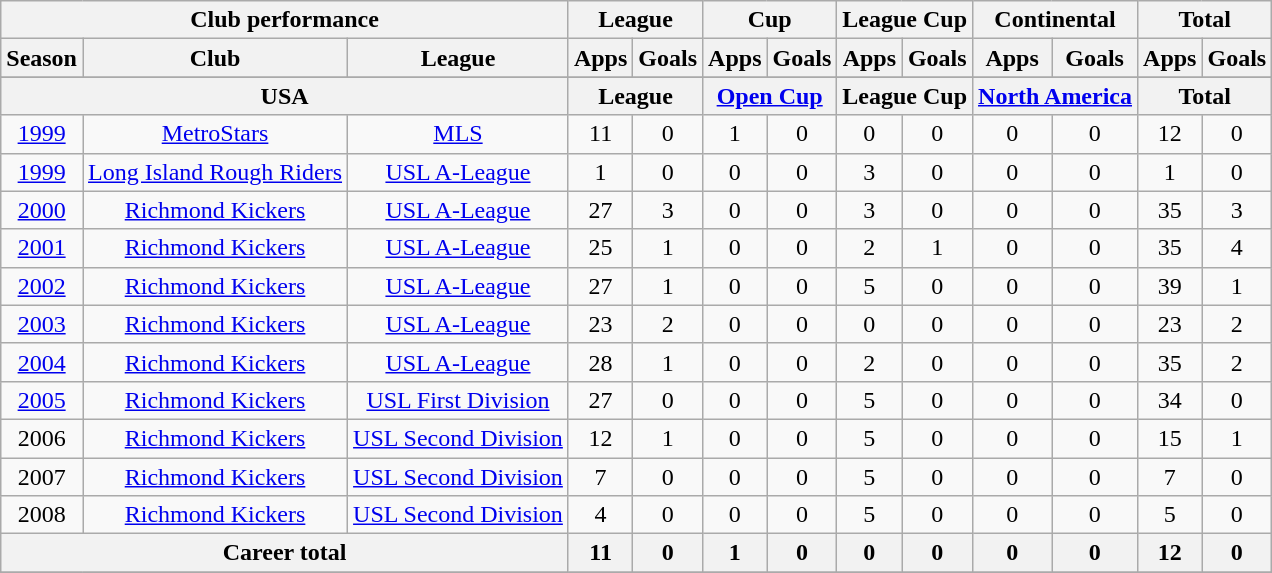<table class="wikitable" style="text-align:center">
<tr>
<th colspan=3>Club performance</th>
<th colspan=2>League</th>
<th colspan=2>Cup</th>
<th colspan=2>League Cup</th>
<th colspan=2>Continental</th>
<th colspan=2>Total</th>
</tr>
<tr>
<th>Season</th>
<th>Club</th>
<th>League</th>
<th>Apps</th>
<th>Goals</th>
<th>Apps</th>
<th>Goals</th>
<th>Apps</th>
<th>Goals</th>
<th>Apps</th>
<th>Goals</th>
<th>Apps</th>
<th>Goals</th>
</tr>
<tr>
</tr>
<tr>
<th colspan=3>USA</th>
<th colspan=2>League</th>
<th colspan=2><a href='#'>Open Cup</a></th>
<th colspan=2>League Cup</th>
<th colspan=2><a href='#'>North America</a></th>
<th colspan=2>Total</th>
</tr>
<tr>
<td><a href='#'>1999</a></td>
<td><a href='#'>MetroStars</a></td>
<td><a href='#'>MLS</a></td>
<td>11</td>
<td>0</td>
<td>1</td>
<td>0</td>
<td>0</td>
<td>0</td>
<td>0</td>
<td>0</td>
<td>12</td>
<td>0</td>
</tr>
<tr>
<td><a href='#'>1999</a></td>
<td><a href='#'>Long Island Rough Riders</a></td>
<td><a href='#'>USL A-League</a></td>
<td>1</td>
<td>0</td>
<td>0</td>
<td>0</td>
<td>3</td>
<td>0</td>
<td>0</td>
<td>0</td>
<td>1</td>
<td>0</td>
</tr>
<tr>
<td><a href='#'>2000</a></td>
<td><a href='#'>Richmond Kickers</a></td>
<td><a href='#'>USL A-League</a></td>
<td>27</td>
<td>3</td>
<td>0</td>
<td>0</td>
<td>3</td>
<td>0</td>
<td>0</td>
<td>0</td>
<td>35</td>
<td>3</td>
</tr>
<tr>
<td><a href='#'>2001</a></td>
<td><a href='#'>Richmond Kickers</a></td>
<td><a href='#'>USL A-League</a></td>
<td>25</td>
<td>1</td>
<td>0</td>
<td>0</td>
<td>2</td>
<td>1</td>
<td>0</td>
<td>0</td>
<td>35</td>
<td>4</td>
</tr>
<tr>
<td><a href='#'>2002</a></td>
<td><a href='#'>Richmond Kickers</a></td>
<td><a href='#'>USL A-League</a></td>
<td>27</td>
<td>1</td>
<td>0</td>
<td>0</td>
<td>5</td>
<td>0</td>
<td>0</td>
<td>0</td>
<td>39</td>
<td>1</td>
</tr>
<tr>
<td><a href='#'>2003</a></td>
<td><a href='#'>Richmond Kickers</a></td>
<td><a href='#'>USL A-League</a></td>
<td>23</td>
<td>2</td>
<td>0</td>
<td>0</td>
<td>0</td>
<td>0</td>
<td>0</td>
<td>0</td>
<td>23</td>
<td>2</td>
</tr>
<tr>
<td><a href='#'>2004</a></td>
<td><a href='#'>Richmond Kickers</a></td>
<td><a href='#'>USL A-League</a></td>
<td>28</td>
<td>1</td>
<td>0</td>
<td>0</td>
<td>2</td>
<td>0</td>
<td>0</td>
<td>0</td>
<td>35</td>
<td>2</td>
</tr>
<tr>
<td><a href='#'>2005</a></td>
<td><a href='#'>Richmond Kickers</a></td>
<td><a href='#'>USL First Division</a></td>
<td>27</td>
<td>0</td>
<td>0</td>
<td>0</td>
<td>5</td>
<td>0</td>
<td>0</td>
<td>0</td>
<td>34</td>
<td>0</td>
</tr>
<tr>
<td>2006</td>
<td><a href='#'>Richmond Kickers</a></td>
<td><a href='#'>USL Second Division</a></td>
<td>12</td>
<td>1</td>
<td>0</td>
<td>0</td>
<td>5</td>
<td>0</td>
<td>0</td>
<td>0</td>
<td>15</td>
<td>1</td>
</tr>
<tr>
<td>2007</td>
<td><a href='#'>Richmond Kickers</a></td>
<td><a href='#'>USL Second Division</a></td>
<td>7</td>
<td>0</td>
<td>0</td>
<td>0</td>
<td>5</td>
<td>0</td>
<td>0</td>
<td>0</td>
<td>7</td>
<td>0</td>
</tr>
<tr>
<td>2008</td>
<td><a href='#'>Richmond Kickers</a></td>
<td><a href='#'>USL Second Division</a></td>
<td>4</td>
<td>0</td>
<td>0</td>
<td>0</td>
<td>5</td>
<td>0</td>
<td>0</td>
<td>0</td>
<td>5</td>
<td>0</td>
</tr>
<tr>
<th colspan=3>Career total</th>
<th>11</th>
<th>0</th>
<th>1</th>
<th>0</th>
<th>0</th>
<th>0</th>
<th>0</th>
<th>0</th>
<th>12</th>
<th>0</th>
</tr>
<tr>
</tr>
</table>
